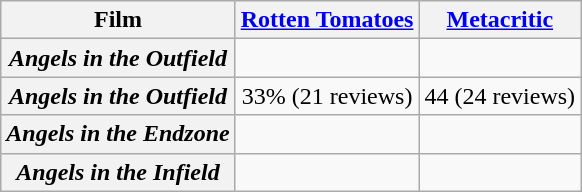<table class="wikitable plainrowheaders sortable" style="text-align: center">
<tr>
<th scope="col">Film</th>
<th scope="col"><a href='#'>Rotten Tomatoes</a></th>
<th scope="col"><a href='#'>Metacritic</a></th>
</tr>
<tr>
<th scope="row"><em>Angels in the Outfield</em> </th>
<td></td>
<td></td>
</tr>
<tr>
<th scope="row"><em>Angels in the Outfield</em> </th>
<td>33% (21 reviews)</td>
<td>44 (24 reviews)</td>
</tr>
<tr>
<th scope="row"><em>Angels in the Endzone</em></th>
<td></td>
<td></td>
</tr>
<tr>
<th scope="row"><em>Angels in the Infield</em></th>
<td></td>
<td></td>
</tr>
</table>
